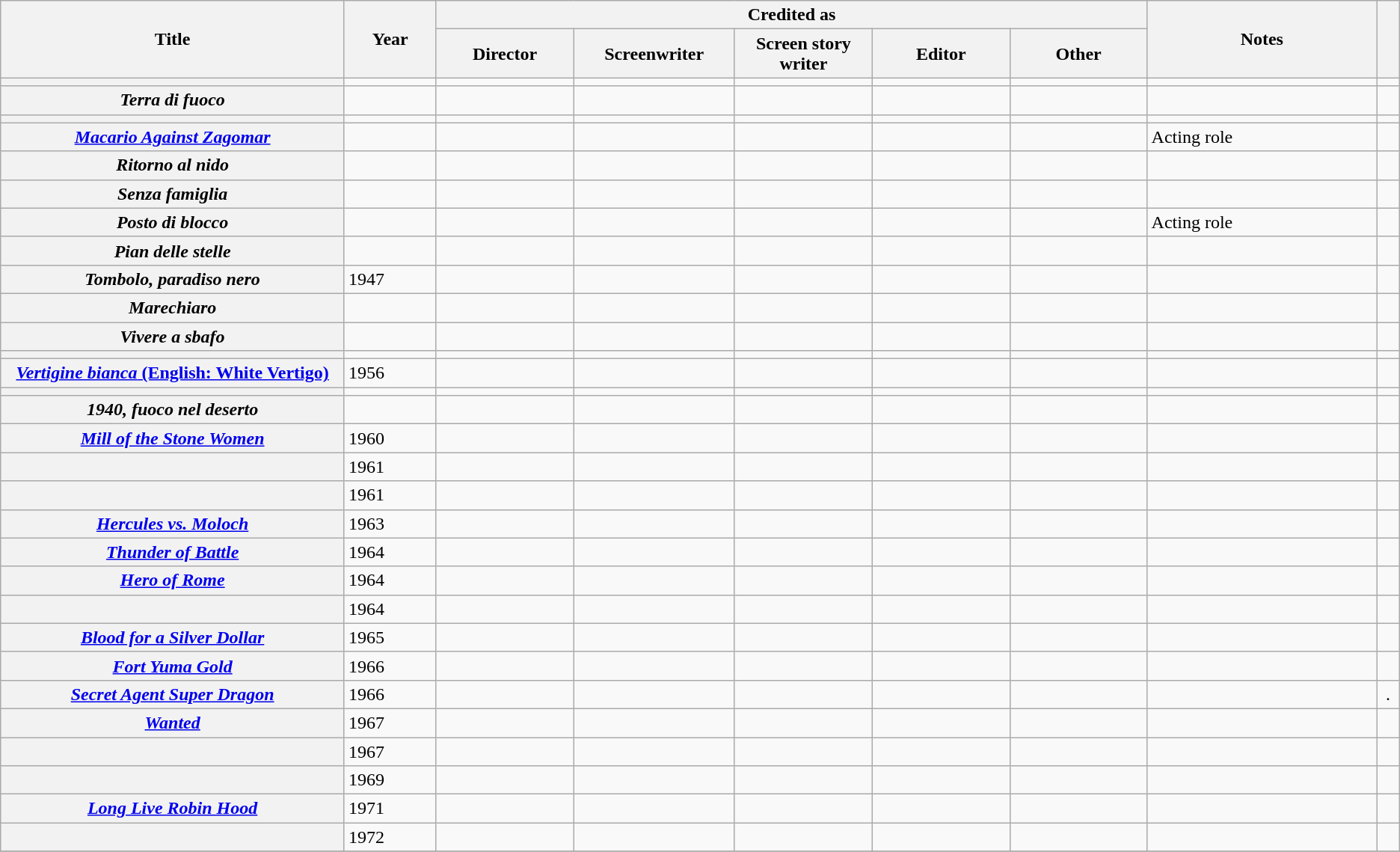<table class="wikitable sortable plainrowheaders">
<tr>
<th width="15%" rowspan="2" scope="col">Title</th>
<th width="4%" rowspan="2" scope="col">Year</th>
<th colspan="5" scope="col">Credited as</th>
<th width="10%" rowspan="2" scope="col" class="unsortable">Notes</th>
<th width="1%" rowspan="2" scope="col" class="unsortable"></th>
</tr>
<tr>
<th width=6%>Director</th>
<th width=6%>Screenwriter</th>
<th width=6%>Screen story writer</th>
<th width=6%>Editor</th>
<th width=6%>Other</th>
</tr>
<tr>
<th scope="row"></th>
<td></td>
<td></td>
<td></td>
<td></td>
<td></td>
<td></td>
<td></td>
<td style="text-align:center;"></td>
</tr>
<tr>
<th scope="row"><em>Terra di fuoco</em></th>
<td></td>
<td></td>
<td></td>
<td></td>
<td></td>
<td></td>
<td></td>
<td style="text-align:center;"></td>
</tr>
<tr>
<th scope="row"></th>
<td></td>
<td></td>
<td></td>
<td></td>
<td></td>
<td></td>
<td></td>
<td style="text-align:center;"></td>
</tr>
<tr>
<th scope="row"><em><a href='#'>Macario Against Zagomar</a></em></th>
<td></td>
<td></td>
<td></td>
<td></td>
<td></td>
<td></td>
<td>Acting role</td>
<td style="text-align:center;"></td>
</tr>
<tr>
<th scope="row"><em>Ritorno al nido</em></th>
<td></td>
<td></td>
<td></td>
<td></td>
<td></td>
<td></td>
<td></td>
<td style="text-align:center;"></td>
</tr>
<tr>
<th scope="row"><em>Senza famiglia</em></th>
<td></td>
<td></td>
<td></td>
<td></td>
<td></td>
<td></td>
<td></td>
<td style="text-align:center;"></td>
</tr>
<tr>
<th scope="row"><em>Posto di blocco</em></th>
<td></td>
<td></td>
<td></td>
<td></td>
<td></td>
<td></td>
<td>Acting role</td>
<td style="text-align:center;"></td>
</tr>
<tr>
<th scope="row"><em>Pian delle stelle</em></th>
<td></td>
<td></td>
<td></td>
<td></td>
<td></td>
<td></td>
<td></td>
<td style="text-align:center;"></td>
</tr>
<tr>
<th scope="row"><em>Tombolo, paradiso nero</em></th>
<td>1947</td>
<td></td>
<td></td>
<td></td>
<td></td>
<td></td>
<td></td>
<td style="text-align:center;"></td>
</tr>
<tr>
<th scope="row"><em>Marechiaro</em></th>
<td></td>
<td></td>
<td></td>
<td></td>
<td></td>
<td></td>
<td></td>
<td style="text-align:center;"></td>
</tr>
<tr>
<th scope="row"><em>Vivere a sbafo</em></th>
<td></td>
<td></td>
<td></td>
<td></td>
<td></td>
<td></td>
<td></td>
<td style="text-align:center;"></td>
</tr>
<tr>
<th scope="row"></th>
<td></td>
<td></td>
<td></td>
<td></td>
<td></td>
<td></td>
<td></td>
<td style="text-align:center;"></td>
</tr>
<tr>
<th scope="row"><a href='#'><em>Vertigine bianca</em> (English: White Vertigo)</a></th>
<td>1956</td>
<td></td>
<td></td>
<td></td>
<td></td>
<td></td>
<td></td>
<td style="text-align:center;"></td>
</tr>
<tr>
<th scope="row"></th>
<td></td>
<td></td>
<td></td>
<td></td>
<td></td>
<td></td>
<td></td>
<td style="text-align:center;"></td>
</tr>
<tr>
<th scope="row"><em>1940, fuoco nel deserto</em></th>
<td></td>
<td></td>
<td></td>
<td></td>
<td></td>
<td></td>
<td></td>
<td style="text-align:center;"></td>
</tr>
<tr>
<th scope="row"><em><a href='#'>Mill of the Stone Women</a></em></th>
<td>1960</td>
<td></td>
<td></td>
<td></td>
<td></td>
<td></td>
<td></td>
<td style="text-align:center;"></td>
</tr>
<tr>
<th scope="row"></th>
<td>1961</td>
<td></td>
<td></td>
<td></td>
<td></td>
<td></td>
<td></td>
<td style="text-align:center;"></td>
</tr>
<tr>
<th scope="row"></th>
<td>1961</td>
<td></td>
<td></td>
<td></td>
<td></td>
<td></td>
<td></td>
<td style="text-align:center;"></td>
</tr>
<tr>
<th scope="row"><em><a href='#'>Hercules vs. Moloch</a></em></th>
<td>1963</td>
<td></td>
<td></td>
<td></td>
<td></td>
<td></td>
<td></td>
<td style="text-align:center;"></td>
</tr>
<tr>
<th scope="row"><em><a href='#'>Thunder of Battle</a></em></th>
<td>1964</td>
<td></td>
<td></td>
<td></td>
<td></td>
<td></td>
<td></td>
<td style="text-align:center;"></td>
</tr>
<tr>
<th scope="row"><em><a href='#'>Hero of Rome</a></em></th>
<td>1964</td>
<td></td>
<td></td>
<td></td>
<td></td>
<td></td>
<td></td>
<td style="text-align:center;"></td>
</tr>
<tr>
<th scope="row"></th>
<td>1964</td>
<td></td>
<td></td>
<td></td>
<td></td>
<td></td>
<td></td>
<td style="text-align:center;"></td>
</tr>
<tr>
<th scope="row"><em><a href='#'>Blood for a Silver Dollar</a></em></th>
<td>1965</td>
<td></td>
<td></td>
<td></td>
<td></td>
<td></td>
<td></td>
<td style="text-align:center;"></td>
</tr>
<tr>
<th scope="row"><em><a href='#'>Fort Yuma Gold</a></em></th>
<td>1966</td>
<td></td>
<td></td>
<td></td>
<td></td>
<td></td>
<td></td>
<td style="text-align:center;"></td>
</tr>
<tr>
<th scope="row"><em><a href='#'>Secret Agent Super Dragon</a></em></th>
<td>1966</td>
<td></td>
<td></td>
<td></td>
<td></td>
<td></td>
<td></td>
<td style="text-align:center;">.</td>
</tr>
<tr>
<th scope="row"><em><a href='#'>Wanted</a></em></th>
<td>1967</td>
<td></td>
<td></td>
<td></td>
<td></td>
<td></td>
<td></td>
<td style="text-align:center;"></td>
</tr>
<tr>
<th scope="row"></th>
<td>1967</td>
<td></td>
<td></td>
<td></td>
<td></td>
<td></td>
<td></td>
<td style="text-align:center;"></td>
</tr>
<tr>
<th scope="row"></th>
<td>1969</td>
<td></td>
<td></td>
<td></td>
<td></td>
<td></td>
<td></td>
<td style="text-align:center;"></td>
</tr>
<tr>
<th scope="row"><em><a href='#'>Long Live Robin Hood</a></em></th>
<td>1971</td>
<td></td>
<td></td>
<td></td>
<td></td>
<td></td>
<td></td>
<td style="text-align:center;"></td>
</tr>
<tr>
<th scope="row"></th>
<td>1972</td>
<td></td>
<td></td>
<td></td>
<td></td>
<td></td>
<td></td>
<td style="text-align:center;"></td>
</tr>
<tr>
</tr>
</table>
